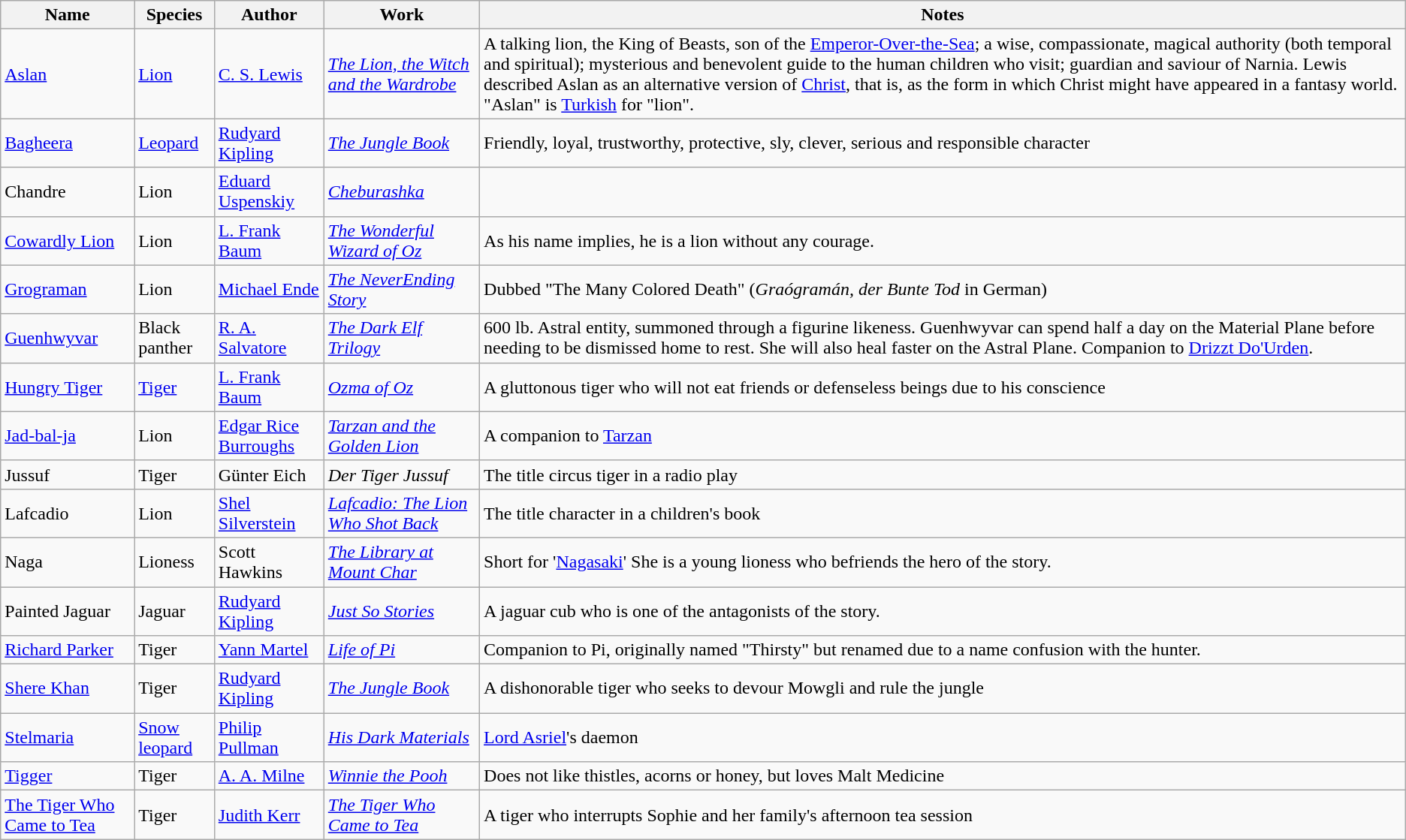<table class="wikitable sortable sticky-header">
<tr>
<th>Name</th>
<th>Species</th>
<th>Author</th>
<th>Work</th>
<th>Notes</th>
</tr>
<tr>
<td><a href='#'>Aslan</a></td>
<td><a href='#'>Lion</a></td>
<td><a href='#'>C. S. Lewis</a></td>
<td><em><a href='#'>The Lion, the Witch and the Wardrobe</a></em></td>
<td>A talking lion, the King of Beasts, son of the <a href='#'>Emperor-Over-the-Sea</a>; a wise, compassionate, magical authority (both temporal and spiritual); mysterious and benevolent guide to the human children who visit; guardian and saviour of Narnia. Lewis described Aslan as an alternative version of <a href='#'>Christ</a>, that is, as the form in which Christ might have appeared in a fantasy world. "Aslan" is <a href='#'>Turkish</a> for "lion".</td>
</tr>
<tr>
<td><a href='#'>Bagheera</a></td>
<td><a href='#'>Leopard</a></td>
<td><a href='#'>Rudyard Kipling</a></td>
<td><em><a href='#'>The Jungle Book</a></em></td>
<td>Friendly, loyal, trustworthy, protective, sly, clever, serious and responsible character</td>
</tr>
<tr>
<td>Chandre</td>
<td>Lion</td>
<td><a href='#'>Eduard Uspenskiy</a></td>
<td><em><a href='#'>Cheburashka</a></em></td>
<td></td>
</tr>
<tr>
<td><a href='#'>Cowardly Lion</a></td>
<td>Lion</td>
<td><a href='#'>L. Frank Baum</a></td>
<td><em><a href='#'>The Wonderful Wizard of Oz</a></em></td>
<td>As his name implies, he is a lion without any courage.</td>
</tr>
<tr>
<td><a href='#'>Grograman</a></td>
<td>Lion</td>
<td><a href='#'>Michael Ende</a></td>
<td><em><a href='#'>The NeverEnding Story</a></em></td>
<td>Dubbed "The Many Colored Death" (<em>Graógramán, der Bunte Tod</em> in German)</td>
</tr>
<tr>
<td><a href='#'>Guenhwyvar</a></td>
<td>Black panther</td>
<td><a href='#'>R. A. Salvatore</a></td>
<td><em><a href='#'>The Dark Elf Trilogy</a></em></td>
<td>600 lb. Astral entity, summoned through a figurine likeness.  Guenhwyvar can spend half a day on the Material Plane before needing to be dismissed home to rest.  She will also heal faster on the Astral Plane. Companion to <a href='#'>Drizzt Do'Urden</a>.</td>
</tr>
<tr>
<td><a href='#'>Hungry Tiger</a></td>
<td><a href='#'>Tiger</a></td>
<td><a href='#'>L. Frank Baum</a></td>
<td><em><a href='#'>Ozma of Oz</a></em></td>
<td>A gluttonous tiger who will not eat friends or defenseless beings due to his conscience</td>
</tr>
<tr>
<td><a href='#'>Jad-bal-ja</a></td>
<td>Lion</td>
<td><a href='#'>Edgar Rice Burroughs</a></td>
<td><em><a href='#'>Tarzan and the Golden Lion</a></em></td>
<td>A companion to <a href='#'>Tarzan</a></td>
</tr>
<tr>
<td>Jussuf</td>
<td>Tiger</td>
<td>Günter Eich</td>
<td><em>Der Tiger Jussuf</em></td>
<td>The title circus tiger in a radio play</td>
</tr>
<tr>
<td>Lafcadio</td>
<td>Lion</td>
<td><a href='#'>Shel Silverstein</a></td>
<td><em><a href='#'>Lafcadio: The Lion Who Shot Back</a></em></td>
<td>The title character in a children's book</td>
</tr>
<tr>
<td>Naga</td>
<td>Lioness</td>
<td>Scott Hawkins</td>
<td><em><a href='#'>The Library at Mount Char</a></em></td>
<td>Short for '<a href='#'>Nagasaki</a>' She is a young lioness who befriends the hero of the story.</td>
</tr>
<tr>
<td>Painted Jaguar</td>
<td>Jaguar</td>
<td><a href='#'>Rudyard Kipling</a></td>
<td><em><a href='#'>Just So Stories</a></em></td>
<td>A jaguar cub who is one of the antagonists of the story.</td>
</tr>
<tr>
<td><a href='#'>Richard Parker</a></td>
<td>Tiger</td>
<td><a href='#'>Yann Martel</a></td>
<td><em><a href='#'>Life of Pi</a></em></td>
<td>Companion to Pi, originally named "Thirsty" but renamed due to a name confusion with the hunter.</td>
</tr>
<tr>
<td><a href='#'>Shere Khan</a></td>
<td>Tiger</td>
<td><a href='#'>Rudyard Kipling</a></td>
<td><em><a href='#'>The Jungle Book</a></em></td>
<td>A dishonorable tiger who seeks to devour Mowgli and rule the jungle</td>
</tr>
<tr>
<td><a href='#'>Stelmaria</a></td>
<td><a href='#'>Snow leopard</a></td>
<td><a href='#'>Philip Pullman</a></td>
<td><em><a href='#'>His Dark Materials</a></em></td>
<td><a href='#'>Lord Asriel</a>'s daemon</td>
</tr>
<tr>
<td><a href='#'>Tigger</a></td>
<td>Tiger</td>
<td><a href='#'>A. A. Milne</a></td>
<td><em><a href='#'>Winnie the Pooh</a></em></td>
<td>Does not like thistles, acorns or honey, but loves Malt Medicine</td>
</tr>
<tr>
<td><a href='#'>The Tiger Who Came to Tea</a></td>
<td>Tiger</td>
<td><a href='#'>Judith Kerr</a></td>
<td><em><a href='#'>The Tiger Who Came to Tea</a></em></td>
<td>A tiger who interrupts Sophie and her family's afternoon tea session</td>
</tr>
</table>
